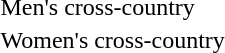<table>
<tr>
<td>Men's cross-country<br></td>
<td></td>
<td></td>
<td></td>
</tr>
<tr>
<td>Women's cross-country<br></td>
<td></td>
<td></td>
<td></td>
</tr>
</table>
